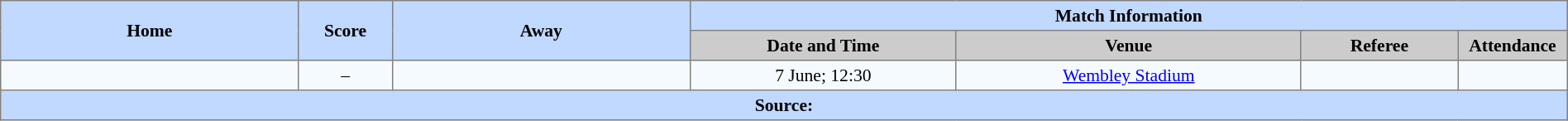<table border=1 style="border-collapse:collapse; font-size:90%; text-align:center"; cellpadding=3 cellspacing=0 width=100%>
<tr bgcolor="#c1d8ff">
<th rowspan=2 width=19%>Home</th>
<th rowspan=2 width=6%>Score</th>
<th rowspan=2 width=19%>Away</th>
<th colspan=4>Match Information</th>
</tr>
<tr bgcolor="#cccccc">
<th width=17%>Date and Time</th>
<th width=22%>Venue</th>
<th width=10%>Referee</th>
<th width=7%>Attendance</th>
</tr>
<tr bgcolor=#f5faff>
<td></td>
<td>–</td>
<td></td>
<td>7 June; 12:30</td>
<td><a href='#'>Wembley Stadium</a></td>
<td></td>
<td></td>
</tr>
<tr style="background:#c1d8ff;">
<th colspan=7>Source:</th>
</tr>
</table>
